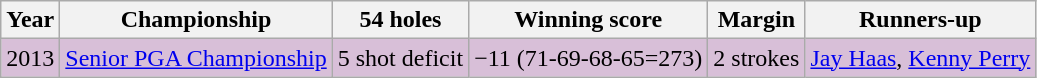<table class="wikitable">
<tr>
<th>Year</th>
<th>Championship</th>
<th>54 holes</th>
<th>Winning score</th>
<th>Margin</th>
<th>Runners-up</th>
</tr>
<tr style="background:#D8BFD8;">
<td>2013</td>
<td><a href='#'>Senior PGA Championship</a></td>
<td>5 shot deficit</td>
<td>−11 (71-69-68-65=273)</td>
<td>2 strokes</td>
<td> <a href='#'>Jay Haas</a>,  <a href='#'>Kenny Perry</a></td>
</tr>
</table>
